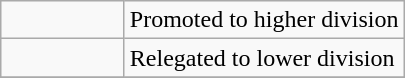<table class="wikitable">
<tr>
<td width="75px" align="center"></td>
<td>Promoted to higher division</td>
</tr>
<tr>
<td width="75px" align="center"></td>
<td>Relegated to lower division</td>
</tr>
<tr>
</tr>
</table>
